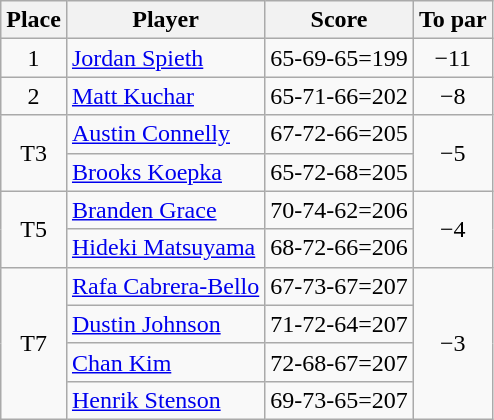<table class="wikitable">
<tr>
<th>Place</th>
<th>Player</th>
<th>Score</th>
<th>To par</th>
</tr>
<tr>
<td align=center>1</td>
<td> <a href='#'>Jordan Spieth</a></td>
<td>65-69-65=199</td>
<td align=center>−11</td>
</tr>
<tr>
<td align=center>2</td>
<td> <a href='#'>Matt Kuchar</a></td>
<td>65-71-66=202</td>
<td align=center>−8</td>
</tr>
<tr>
<td rowspan=2 align=center>T3</td>
<td> <a href='#'>Austin Connelly</a></td>
<td>67-72-66=205</td>
<td rowspan=2 align=center>−5</td>
</tr>
<tr>
<td> <a href='#'>Brooks Koepka</a></td>
<td>65-72-68=205</td>
</tr>
<tr>
<td rowspan=2 align=center>T5</td>
<td> <a href='#'>Branden Grace</a></td>
<td>70-74-62=206</td>
<td rowspan=2 align=center>−4</td>
</tr>
<tr>
<td> <a href='#'>Hideki Matsuyama</a></td>
<td>68-72-66=206</td>
</tr>
<tr>
<td rowspan=4 align=center>T7</td>
<td> <a href='#'>Rafa Cabrera-Bello</a></td>
<td>67-73-67=207</td>
<td rowspan=4 align=center>−3</td>
</tr>
<tr>
<td> <a href='#'>Dustin Johnson</a></td>
<td>71-72-64=207</td>
</tr>
<tr>
<td> <a href='#'>Chan Kim</a></td>
<td>72-68-67=207</td>
</tr>
<tr>
<td> <a href='#'>Henrik Stenson</a></td>
<td>69-73-65=207</td>
</tr>
</table>
